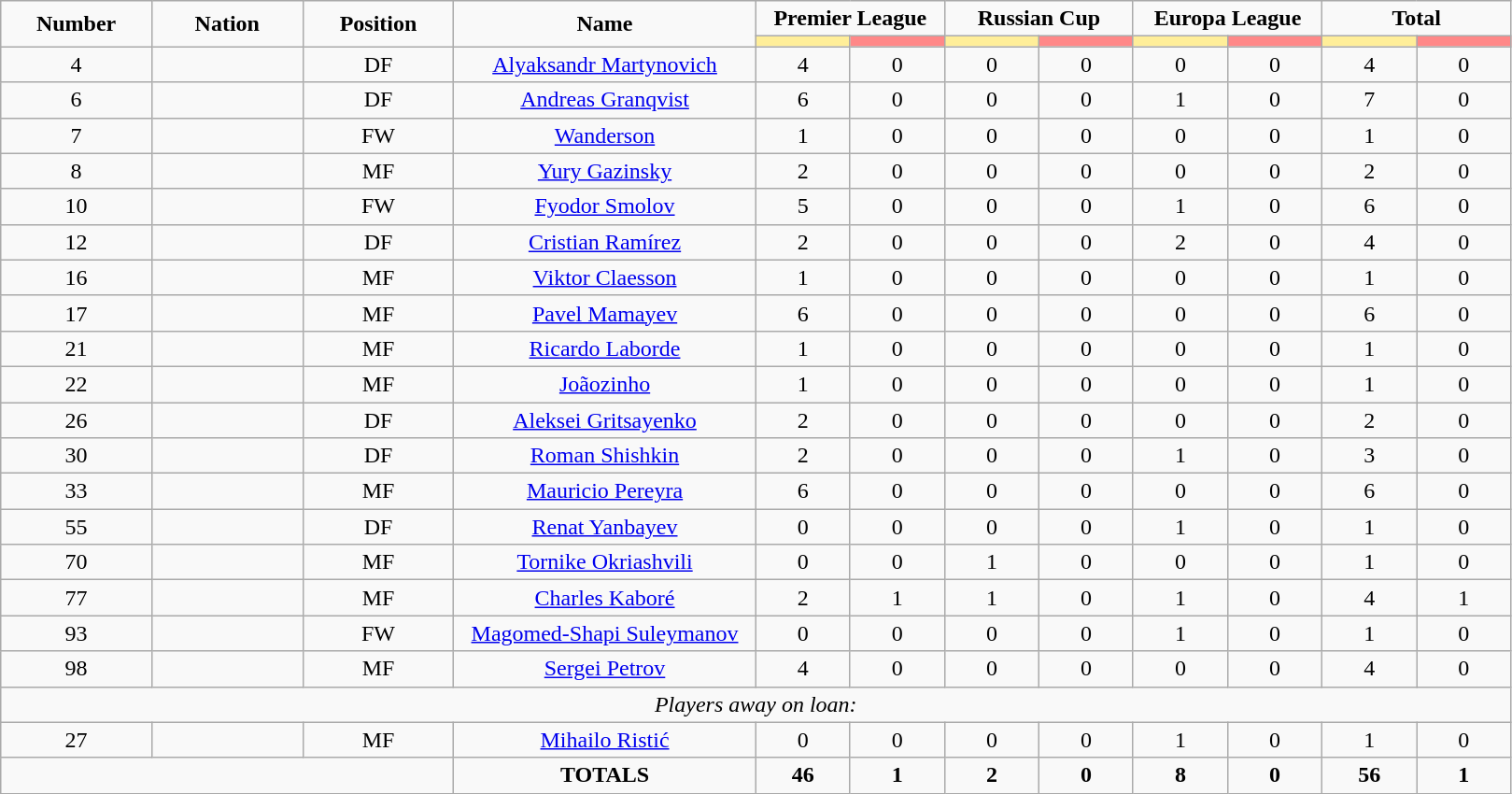<table class="wikitable" style="font-size: 100%; text-align: center;">
<tr>
<td rowspan="2" width="10%" align="center"><strong>Number</strong></td>
<td rowspan="2" width="10%" align="center"><strong>Nation</strong></td>
<td rowspan="2" width="10%" align="center"><strong>Position</strong></td>
<td rowspan="2" width="20%" align="center"><strong>Name</strong></td>
<td colspan="2" align="center"><strong>Premier League</strong></td>
<td colspan="2" align="center"><strong>Russian Cup</strong></td>
<td colspan="2" align="center"><strong>Europa League</strong></td>
<td colspan="2" align="center"><strong>Total</strong></td>
</tr>
<tr>
<th width=60 style="background: #FFEE99"></th>
<th width=60 style="background: #FF8888"></th>
<th width=60 style="background: #FFEE99"></th>
<th width=60 style="background: #FF8888"></th>
<th width=60 style="background: #FFEE99"></th>
<th width=60 style="background: #FF8888"></th>
<th width=60 style="background: #FFEE99"></th>
<th width=60 style="background: #FF8888"></th>
</tr>
<tr>
<td>4</td>
<td></td>
<td>DF</td>
<td><a href='#'>Alyaksandr Martynovich</a></td>
<td>4</td>
<td>0</td>
<td>0</td>
<td>0</td>
<td>0</td>
<td>0</td>
<td>4</td>
<td>0</td>
</tr>
<tr>
<td>6</td>
<td></td>
<td>DF</td>
<td><a href='#'>Andreas Granqvist</a></td>
<td>6</td>
<td>0</td>
<td>0</td>
<td>0</td>
<td>1</td>
<td>0</td>
<td>7</td>
<td>0</td>
</tr>
<tr>
<td>7</td>
<td></td>
<td>FW</td>
<td><a href='#'>Wanderson</a></td>
<td>1</td>
<td>0</td>
<td>0</td>
<td>0</td>
<td>0</td>
<td>0</td>
<td>1</td>
<td>0</td>
</tr>
<tr>
<td>8</td>
<td></td>
<td>MF</td>
<td><a href='#'>Yury Gazinsky</a></td>
<td>2</td>
<td>0</td>
<td>0</td>
<td>0</td>
<td>0</td>
<td>0</td>
<td>2</td>
<td>0</td>
</tr>
<tr>
<td>10</td>
<td></td>
<td>FW</td>
<td><a href='#'>Fyodor Smolov</a></td>
<td>5</td>
<td>0</td>
<td>0</td>
<td>0</td>
<td>1</td>
<td>0</td>
<td>6</td>
<td>0</td>
</tr>
<tr>
<td>12</td>
<td></td>
<td>DF</td>
<td><a href='#'>Cristian Ramírez</a></td>
<td>2</td>
<td>0</td>
<td>0</td>
<td>0</td>
<td>2</td>
<td>0</td>
<td>4</td>
<td>0</td>
</tr>
<tr>
<td>16</td>
<td></td>
<td>MF</td>
<td><a href='#'>Viktor Claesson</a></td>
<td>1</td>
<td>0</td>
<td>0</td>
<td>0</td>
<td>0</td>
<td>0</td>
<td>1</td>
<td>0</td>
</tr>
<tr>
<td>17</td>
<td></td>
<td>MF</td>
<td><a href='#'>Pavel Mamayev</a></td>
<td>6</td>
<td>0</td>
<td>0</td>
<td>0</td>
<td>0</td>
<td>0</td>
<td>6</td>
<td>0</td>
</tr>
<tr>
<td>21</td>
<td></td>
<td>MF</td>
<td><a href='#'>Ricardo Laborde</a></td>
<td>1</td>
<td>0</td>
<td>0</td>
<td>0</td>
<td>0</td>
<td>0</td>
<td>1</td>
<td>0</td>
</tr>
<tr>
<td>22</td>
<td></td>
<td>MF</td>
<td><a href='#'>Joãozinho</a></td>
<td>1</td>
<td>0</td>
<td>0</td>
<td>0</td>
<td>0</td>
<td>0</td>
<td>1</td>
<td>0</td>
</tr>
<tr>
<td>26</td>
<td></td>
<td>DF</td>
<td><a href='#'>Aleksei Gritsayenko</a></td>
<td>2</td>
<td>0</td>
<td>0</td>
<td>0</td>
<td>0</td>
<td>0</td>
<td>2</td>
<td>0</td>
</tr>
<tr>
<td>30</td>
<td></td>
<td>DF</td>
<td><a href='#'>Roman Shishkin</a></td>
<td>2</td>
<td>0</td>
<td>0</td>
<td>0</td>
<td>1</td>
<td>0</td>
<td>3</td>
<td>0</td>
</tr>
<tr>
<td>33</td>
<td></td>
<td>MF</td>
<td><a href='#'>Mauricio Pereyra</a></td>
<td>6</td>
<td>0</td>
<td>0</td>
<td>0</td>
<td>0</td>
<td>0</td>
<td>6</td>
<td>0</td>
</tr>
<tr>
<td>55</td>
<td></td>
<td>DF</td>
<td><a href='#'>Renat Yanbayev</a></td>
<td>0</td>
<td>0</td>
<td>0</td>
<td>0</td>
<td>1</td>
<td>0</td>
<td>1</td>
<td>0</td>
</tr>
<tr>
<td>70</td>
<td></td>
<td>MF</td>
<td><a href='#'>Tornike Okriashvili</a></td>
<td>0</td>
<td>0</td>
<td>1</td>
<td>0</td>
<td>0</td>
<td>0</td>
<td>1</td>
<td>0</td>
</tr>
<tr>
<td>77</td>
<td></td>
<td>MF</td>
<td><a href='#'>Charles Kaboré</a></td>
<td>2</td>
<td>1</td>
<td>1</td>
<td>0</td>
<td>1</td>
<td>0</td>
<td>4</td>
<td>1</td>
</tr>
<tr>
<td>93</td>
<td></td>
<td>FW</td>
<td><a href='#'>Magomed-Shapi Suleymanov</a></td>
<td>0</td>
<td>0</td>
<td>0</td>
<td>0</td>
<td>1</td>
<td>0</td>
<td>1</td>
<td>0</td>
</tr>
<tr>
<td>98</td>
<td></td>
<td>MF</td>
<td><a href='#'>Sergei Petrov</a></td>
<td>4</td>
<td>0</td>
<td>0</td>
<td>0</td>
<td>0</td>
<td>0</td>
<td>4</td>
<td>0</td>
</tr>
<tr>
<td colspan="14"><em>Players away on loan:</em></td>
</tr>
<tr>
<td>27</td>
<td></td>
<td>MF</td>
<td><a href='#'>Mihailo Ristić</a></td>
<td>0</td>
<td>0</td>
<td>0</td>
<td>0</td>
<td>1</td>
<td>0</td>
<td>1</td>
<td>0</td>
</tr>
<tr>
<td colspan="3"></td>
<td><strong>TOTALS</strong></td>
<td><strong>46</strong></td>
<td><strong>1</strong></td>
<td><strong>2</strong></td>
<td><strong>0</strong></td>
<td><strong>8</strong></td>
<td><strong>0</strong></td>
<td><strong>56</strong></td>
<td><strong>1</strong></td>
</tr>
</table>
